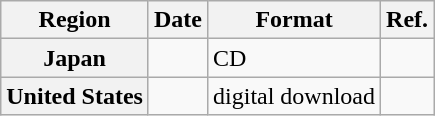<table class="wikitable plainrowheaders">
<tr>
<th scope="col">Region</th>
<th scope="col">Date</th>
<th scope="col">Format</th>
<th scope="col">Ref.</th>
</tr>
<tr>
<th scope="row">Japan</th>
<td></td>
<td>CD</td>
<td></td>
</tr>
<tr>
<th scope="row">United States</th>
<td></td>
<td>digital download</td>
<td></td>
</tr>
</table>
